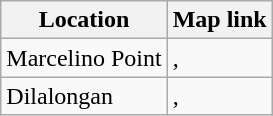<table class="wikitable" style="float: right;" border="1">
<tr>
<th>Location</th>
<th>Map link</th>
</tr>
<tr>
<td>Marcelino Point</td>
<td>,</td>
</tr>
<tr>
<td>Dilalongan</td>
<td>,</td>
</tr>
</table>
